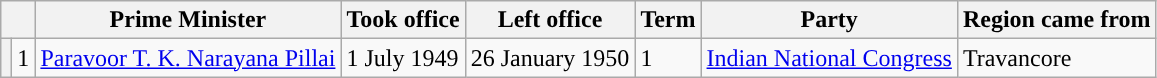<table class="wikitable">
<tr>
<th colspan=2></th>
<th>Prime Minister</th>
<th>Took office</th>
<th>Left office</th>
<th>Term</th>
<th>Party</th>
<th>Region came from</th>
</tr>
<tr>
<th style="background-color: "></th>
<td>1</td>
<td><a href='#'>Paravoor T. K. Narayana Pillai</a></td>
<td>1 July 1949</td>
<td>26 January 1950</td>
<td>1</td>
<td><a href='#'>Indian National Congress</a></td>
<td>Travancore</td>
</tr>
</table>
